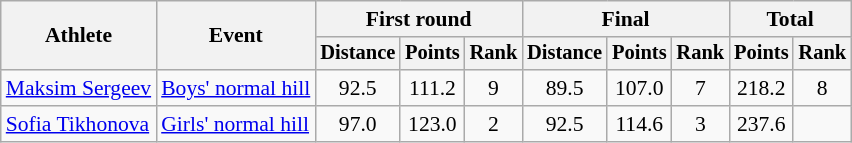<table class="wikitable" style="font-size:90%">
<tr>
<th rowspan=2>Athlete</th>
<th rowspan=2>Event</th>
<th colspan=3>First round</th>
<th colspan=3>Final</th>
<th colspan=2>Total</th>
</tr>
<tr style="font-size:95%">
<th>Distance</th>
<th>Points</th>
<th>Rank</th>
<th>Distance</th>
<th>Points</th>
<th>Rank</th>
<th>Points</th>
<th>Rank</th>
</tr>
<tr align=center>
<td align=left><a href='#'>Maksim Sergeev</a></td>
<td align=left><a href='#'>Boys' normal hill</a></td>
<td>92.5</td>
<td>111.2</td>
<td>9</td>
<td>89.5</td>
<td>107.0</td>
<td>7</td>
<td>218.2</td>
<td>8</td>
</tr>
<tr align=center>
<td align=left><a href='#'>Sofia Tikhonova</a></td>
<td align=left><a href='#'>Girls' normal hill</a></td>
<td>97.0</td>
<td>123.0</td>
<td>2</td>
<td>92.5</td>
<td>114.6</td>
<td>3</td>
<td>237.6</td>
<td></td>
</tr>
</table>
